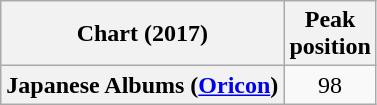<table class="wikitable sortable plainrowheaders" style="text-align:center">
<tr>
<th scope="col">Chart (2017)</th>
<th scope="col">Peak<br>position</th>
</tr>
<tr>
<th scope="row">Japanese Albums (<a href='#'>Oricon</a>)</th>
<td style="text-align:center;">98</td>
</tr>
</table>
